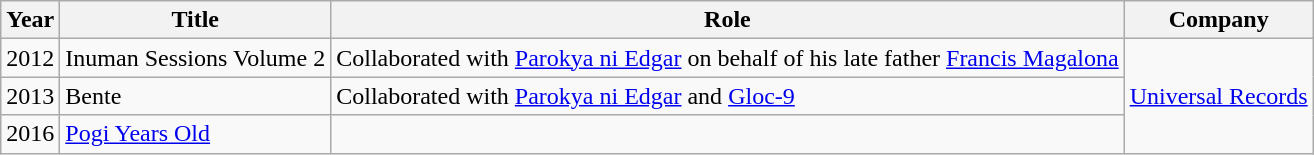<table class="wikitable">
<tr>
<th>Year</th>
<th>Title</th>
<th>Role</th>
<th>Company</th>
</tr>
<tr>
<td>2012</td>
<td>Inuman Sessions Volume 2</td>
<td>Collaborated with <a href='#'>Parokya ni Edgar</a> on behalf of his late father <a href='#'>Francis Magalona</a></td>
<td rowspan="3"><a href='#'>Universal Records</a></td>
</tr>
<tr>
<td>2013</td>
<td>Bente</td>
<td>Collaborated with <a href='#'>Parokya ni Edgar</a> and <a href='#'>Gloc-9</a></td>
</tr>
<tr>
<td>2016</td>
<td><a href='#'>Pogi Years Old</a></td>
<td></td>
</tr>
</table>
